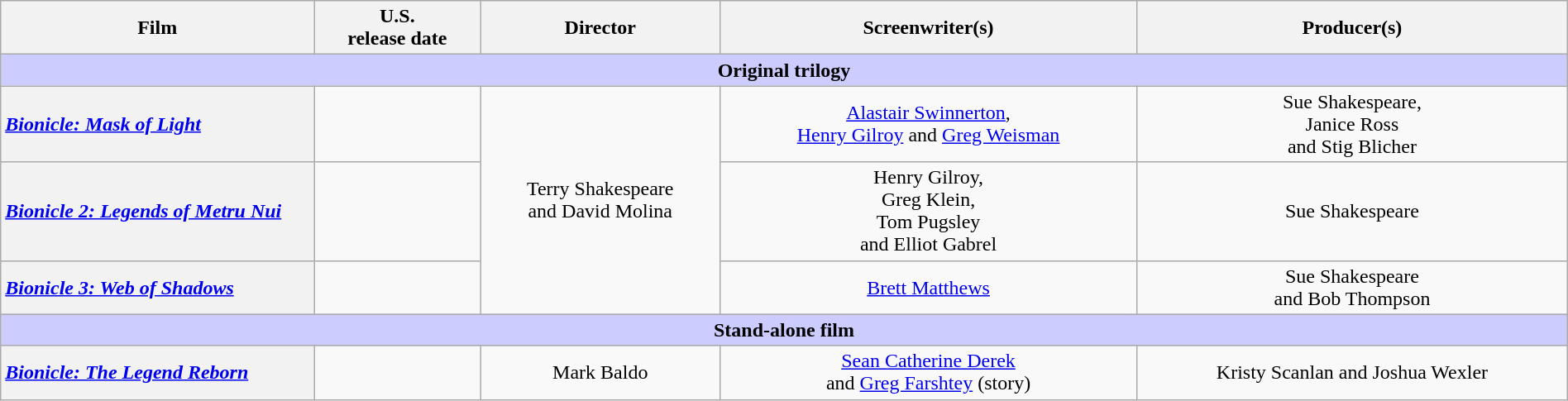<table class="wikitable plainrowheaders" style="text-align:center" width=100%>
<tr>
<th scope="col" style="width:20%;">Film</th>
<th scope="col">U.S. <br>release date</th>
<th scope="col">Director</th>
<th scope="col">Screenwriter(s)</th>
<th scope="col">Producer(s)</th>
</tr>
<tr>
<th colspan="6" style="background-color: #ccccff;">Original trilogy</th>
</tr>
<tr>
<th scope="row" style="text-align:left"><em><a href='#'>Bionicle: Mask of Light</a></em></th>
<td style="text-align:center"></td>
<td rowspan="3">Terry Shakespeare<br> and David Molina</td>
<td><a href='#'>Alastair Swinnerton</a>, <br><a href='#'>Henry Gilroy</a> and <a href='#'>Greg Weisman</a></td>
<td>Sue Shakespeare, <br>Janice Ross<br> and Stig Blicher</td>
</tr>
<tr>
<th scope="row" style="text-align:left"><em><a href='#'>Bionicle 2: Legends of Metru Nui</a></em></th>
<td style="text-align:center"></td>
<td>Henry Gilroy, <br>Greg Klein, <br>Tom Pugsley<br> and Elliot Gabrel</td>
<td>Sue Shakespeare</td>
</tr>
<tr>
<th scope="row" style="text-align:left"><em><a href='#'>Bionicle 3: Web of Shadows</a></em></th>
<td style="text-align:center"></td>
<td><a href='#'>Brett Matthews</a></td>
<td>Sue Shakespeare<br> and Bob Thompson</td>
</tr>
<tr>
<th colspan="6" style="background-color: #ccccff;">Stand-alone film</th>
</tr>
<tr>
<th scope="row" style="text-align:left"><em><a href='#'>Bionicle: The Legend Reborn</a></em></th>
<td style="text-align:center"></td>
<td>Mark Baldo</td>
<td><a href='#'>Sean Catherine Derek</a><br> and <a href='#'>Greg Farshtey</a> (story)</td>
<td>Kristy Scanlan and Joshua Wexler</td>
</tr>
</table>
